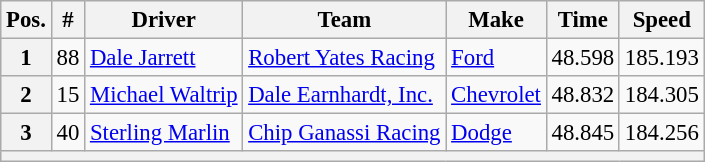<table class="wikitable" style="font-size:95%">
<tr>
<th>Pos.</th>
<th>#</th>
<th>Driver</th>
<th>Team</th>
<th>Make</th>
<th>Time</th>
<th>Speed</th>
</tr>
<tr>
<th>1</th>
<td>88</td>
<td><a href='#'>Dale Jarrett</a></td>
<td><a href='#'>Robert Yates Racing</a></td>
<td><a href='#'>Ford</a></td>
<td>48.598</td>
<td>185.193</td>
</tr>
<tr>
<th>2</th>
<td>15</td>
<td><a href='#'>Michael Waltrip</a></td>
<td><a href='#'>Dale Earnhardt, Inc.</a></td>
<td><a href='#'>Chevrolet</a></td>
<td>48.832</td>
<td>184.305</td>
</tr>
<tr>
<th>3</th>
<td>40</td>
<td><a href='#'>Sterling Marlin</a></td>
<td><a href='#'>Chip Ganassi Racing</a></td>
<td><a href='#'>Dodge</a></td>
<td>48.845</td>
<td>184.256</td>
</tr>
<tr>
<th colspan="7"></th>
</tr>
</table>
